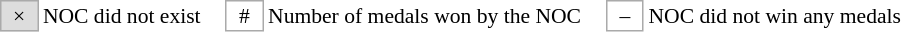<table style="font-size:90%">
<tr>
<td style="border:1px solid #aaa; background-color:#ddd; width:1.5em; text-align:center;">×</td>
<td style="padding-right:1em;">NOC did not exist</td>
<td style="border:1px solid #aaa; width:1.5em; text-align:center;">#</td>
<td style="padding-right:1em;">Number of medals won by the NOC</td>
<td style="border:1px solid #aaa; width:1.5em; text-align:center;">–</td>
<td style="padding-right:1em;">NOC did not win any medals</td>
</tr>
</table>
